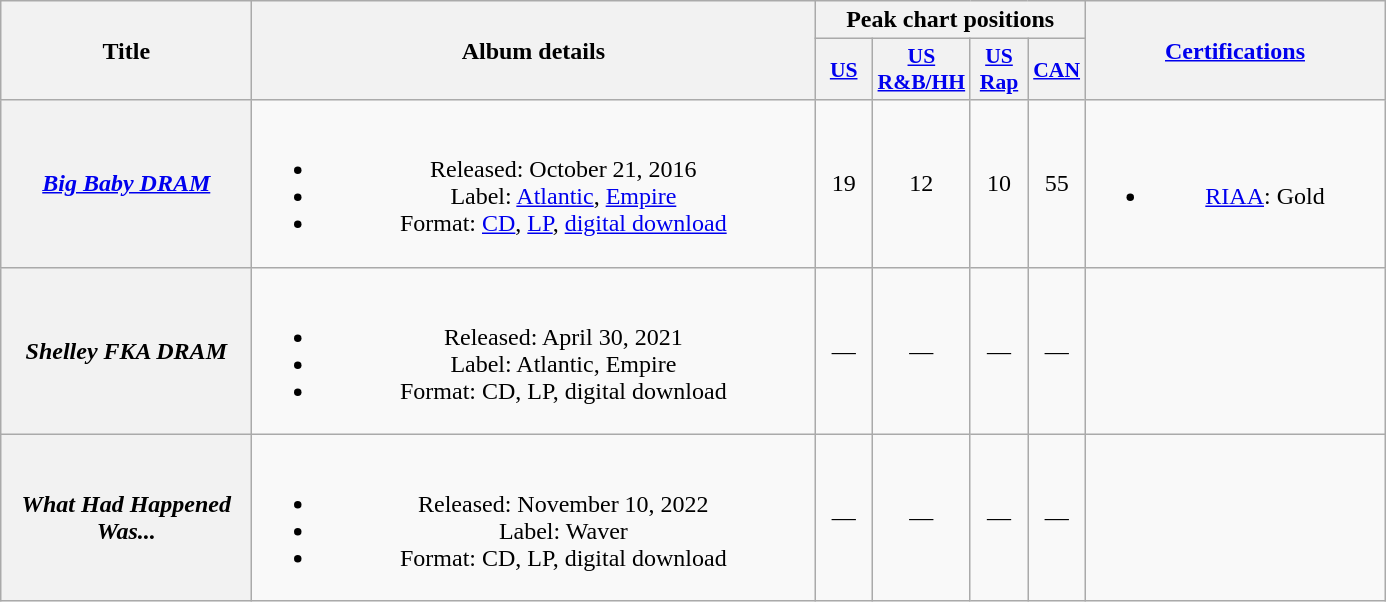<table class="wikitable plainrowheaders" style="text-align:center;" border="1">
<tr>
<th scope="col" rowspan="2" style="width:10em;">Title</th>
<th scope="col" rowspan="2" style="width:23em;">Album details</th>
<th scope="col" colspan="4">Peak chart positions</th>
<th scope="col" rowspan="2" style="width:12em;"><a href='#'>Certifications</a></th>
</tr>
<tr>
<th scope="col" style="width:2.2em;font-size:90%;"><a href='#'>US</a><br></th>
<th scope="col" style="width:2.2em;font-size:90%;"><a href='#'>US R&B/HH</a><br></th>
<th scope="col" style="width:2.2em;font-size:90%;"><a href='#'>US Rap</a><br></th>
<th scope="col" style="width:2.2em;font-size:90%;"><a href='#'>CAN</a><br></th>
</tr>
<tr>
<th scope="row"><em><a href='#'>Big Baby DRAM</a></em></th>
<td><br><ul><li>Released: October 21, 2016</li><li>Label: <a href='#'>Atlantic</a>, <a href='#'>Empire</a></li><li>Format: <a href='#'>CD</a>, <a href='#'>LP</a>, <a href='#'>digital download</a></li></ul></td>
<td>19</td>
<td>12</td>
<td>10</td>
<td>55</td>
<td><br><ul><li><a href='#'>RIAA</a>: Gold</li></ul></td>
</tr>
<tr>
<th scope="row"><em>Shelley FKA DRAM</em></th>
<td><br><ul><li>Released: April 30, 2021</li><li>Label: Atlantic, Empire</li><li>Format: CD, LP, digital download</li></ul></td>
<td>—</td>
<td>—</td>
<td>—</td>
<td>—</td>
<td></td>
</tr>
<tr>
<th scope="row"><em>What Had Happened Was...</em></th>
<td><br><ul><li>Released: November 10, 2022</li><li>Label: Waver</li><li>Format: CD, LP, digital download</li></ul></td>
<td>—</td>
<td>—</td>
<td>—</td>
<td>—</td>
<td></td>
</tr>
</table>
